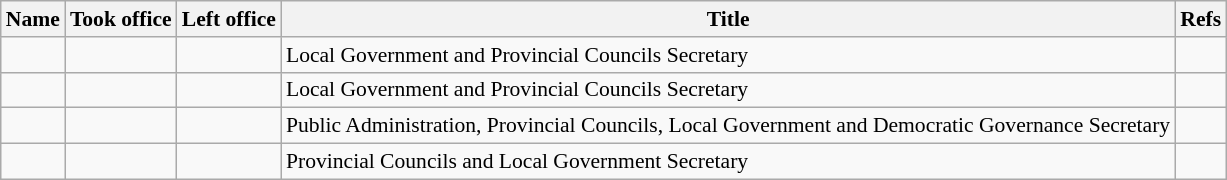<table class="wikitable plainrowheaders sortable" style="font-size:90%; text-align:left;">
<tr>
<th scope=col>Name</th>
<th scope=col>Took office</th>
<th scope=col>Left office</th>
<th scope=col>Title</th>
<th scope=col class=unsortable>Refs</th>
</tr>
<tr>
<td></td>
<td align=center></td>
<td align=center></td>
<td>Local Government and Provincial Councils Secretary</td>
<td align=center></td>
</tr>
<tr>
<td></td>
<td align=center></td>
<td align=center></td>
<td>Local Government and Provincial Councils Secretary</td>
<td align=center></td>
</tr>
<tr>
<td></td>
<td align=center></td>
<td align=center></td>
<td>Public Administration, Provincial Councils, Local Government and Democratic Governance Secretary</td>
<td align=center></td>
</tr>
<tr>
<td></td>
<td align=center></td>
<td align=center></td>
<td>Provincial Councils and Local Government Secretary</td>
<td align=center></td>
</tr>
</table>
